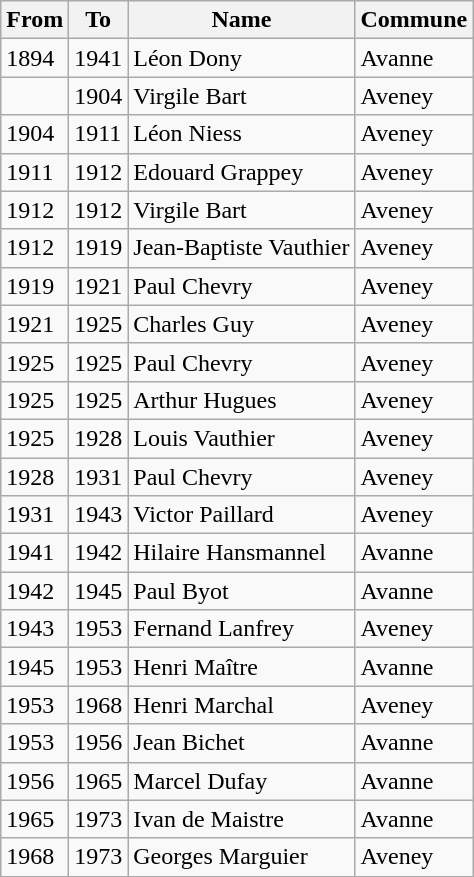<table class="wikitable sortable">
<tr>
<th>From</th>
<th>To</th>
<th>Name</th>
<th>Commune</th>
</tr>
<tr>
<td>1894</td>
<td>1941</td>
<td>Léon Dony</td>
<td>Avanne</td>
</tr>
<tr>
<td></td>
<td>1904</td>
<td>Virgile Bart</td>
<td>Aveney</td>
</tr>
<tr>
<td>1904</td>
<td>1911</td>
<td>Léon Niess</td>
<td>Aveney</td>
</tr>
<tr>
<td>1911</td>
<td>1912</td>
<td>Edouard Grappey</td>
<td>Aveney</td>
</tr>
<tr>
<td>1912</td>
<td>1912</td>
<td>Virgile Bart</td>
<td>Aveney</td>
</tr>
<tr>
<td>1912</td>
<td>1919</td>
<td>Jean-Baptiste Vauthier</td>
<td>Aveney</td>
</tr>
<tr>
<td>1919</td>
<td>1921</td>
<td>Paul Chevry</td>
<td>Aveney</td>
</tr>
<tr>
<td>1921</td>
<td>1925</td>
<td>Charles Guy</td>
<td>Aveney</td>
</tr>
<tr>
<td>1925</td>
<td>1925</td>
<td>Paul Chevry</td>
<td>Aveney</td>
</tr>
<tr>
<td>1925</td>
<td>1925</td>
<td>Arthur Hugues</td>
<td>Aveney</td>
</tr>
<tr>
<td>1925</td>
<td>1928</td>
<td>Louis Vauthier</td>
<td>Aveney</td>
</tr>
<tr>
<td>1928</td>
<td>1931</td>
<td>Paul Chevry</td>
<td>Aveney</td>
</tr>
<tr>
<td>1931</td>
<td>1943</td>
<td>Victor Paillard</td>
<td>Aveney</td>
</tr>
<tr>
<td>1941</td>
<td>1942</td>
<td>Hilaire Hansmannel</td>
<td>Avanne</td>
</tr>
<tr>
<td>1942</td>
<td>1945</td>
<td>Paul Byot</td>
<td>Avanne</td>
</tr>
<tr>
<td>1943</td>
<td>1953</td>
<td>Fernand Lanfrey</td>
<td>Aveney</td>
</tr>
<tr>
<td>1945</td>
<td>1953</td>
<td>Henri Maître</td>
<td>Avanne</td>
</tr>
<tr>
<td>1953</td>
<td>1968</td>
<td>Henri Marchal</td>
<td>Aveney</td>
</tr>
<tr>
<td>1953</td>
<td>1956</td>
<td>Jean Bichet</td>
<td>Avanne</td>
</tr>
<tr>
<td>1956</td>
<td>1965</td>
<td>Marcel Dufay</td>
<td>Avanne</td>
</tr>
<tr>
<td>1965</td>
<td>1973</td>
<td>Ivan de Maistre</td>
<td>Avanne</td>
</tr>
<tr>
<td>1968</td>
<td>1973</td>
<td>Georges Marguier</td>
<td>Aveney</td>
</tr>
</table>
